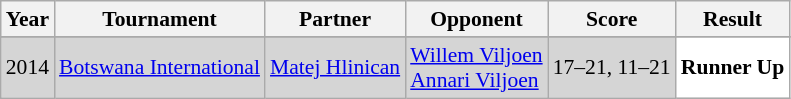<table class="sortable wikitable" style="font-size: 90%;">
<tr>
<th>Year</th>
<th>Tournament</th>
<th>Partner</th>
<th>Opponent</th>
<th>Score</th>
<th>Result</th>
</tr>
<tr>
</tr>
<tr style="background:#D5D5D5">
<td align="center">2014</td>
<td align="left"><a href='#'>Botswana International</a></td>
<td align="left"> <a href='#'>Matej Hlinican</a></td>
<td align="left"> <a href='#'>Willem Viljoen</a><br> <a href='#'>Annari Viljoen</a></td>
<td align="left">17–21, 11–21</td>
<td style="text-align:left; background:white"> <strong>Runner Up</strong></td>
</tr>
</table>
